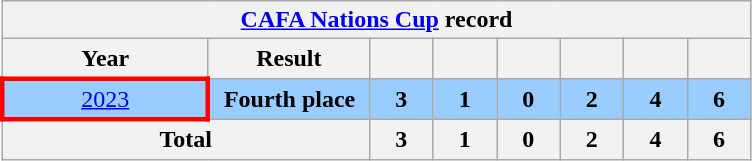<table class="wikitable" style="text-align: center;font-size:100%;">
<tr>
<th colspan=8><a href='#'>CAFA Nations Cup</a> record</th>
</tr>
<tr>
<th width=130>Year</th>
<th width=100>Result</th>
<th width=35></th>
<th width=35></th>
<th width=35></th>
<th width=35></th>
<th width=35></th>
<th width=35></th>
</tr>
<tr bgcolor=#9acdff>
<td style="border:3px solid red;"> <a href='#'>2023</a></td>
<td><strong>Fourth place</strong></td>
<td><strong>3</strong></td>
<td><strong>1</strong></td>
<td><strong>0</strong></td>
<td><strong>2</strong></td>
<td><strong>4</strong></td>
<td><strong>6</strong></td>
</tr>
<tr>
<th colspan=2>Total</th>
<th>3</th>
<th>1</th>
<th>0</th>
<th>2</th>
<th>4</th>
<th>6</th>
</tr>
</table>
